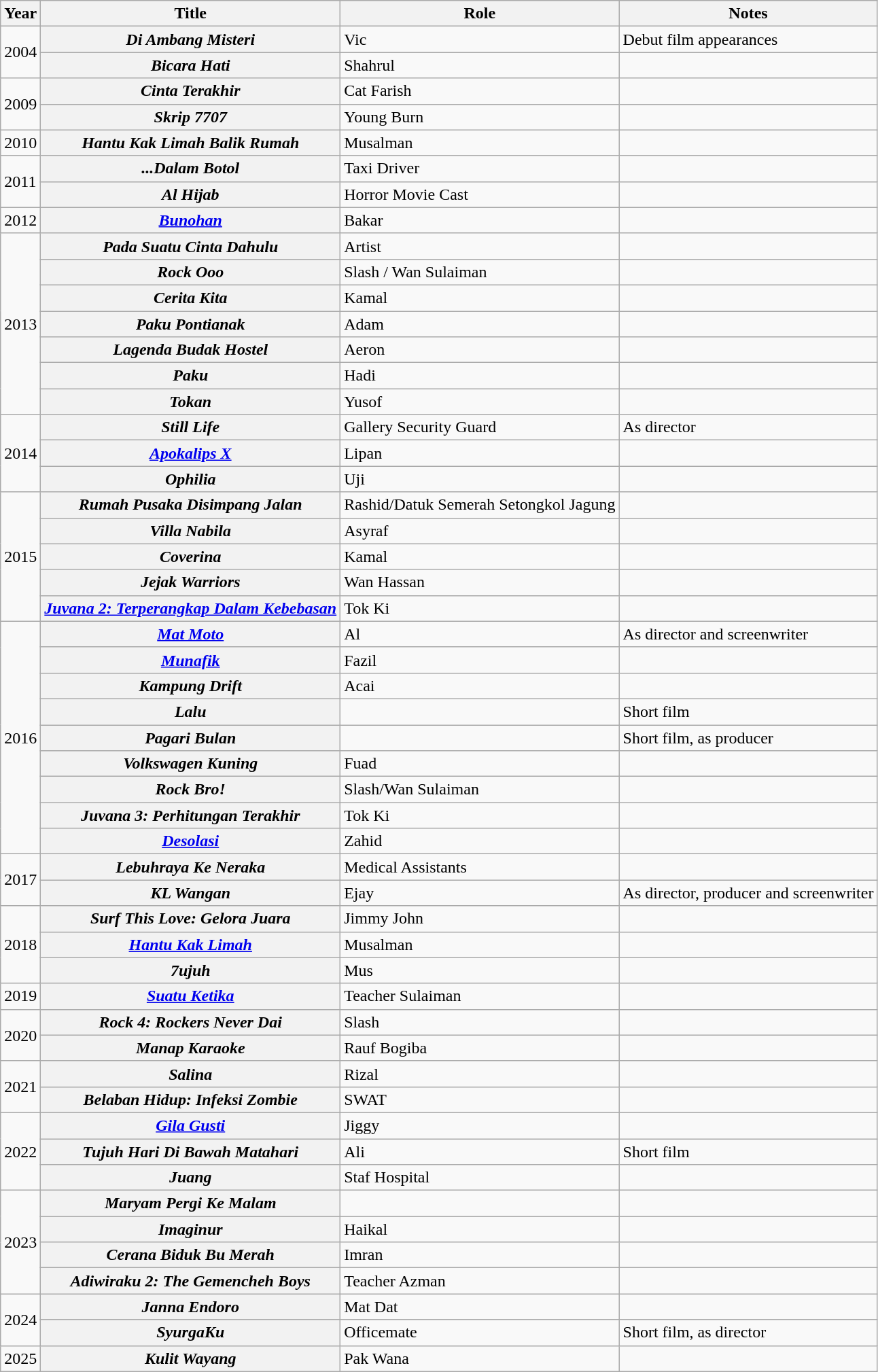<table class="wikitable">
<tr>
<th>Year</th>
<th>Title</th>
<th>Role</th>
<th>Notes</th>
</tr>
<tr>
<td rowspan="2">2004</td>
<th><em>Di Ambang Misteri</em></th>
<td>Vic</td>
<td>Debut film appearances</td>
</tr>
<tr>
<th><em>Bicara Hati</em></th>
<td>Shahrul</td>
<td></td>
</tr>
<tr>
<td rowspan="2">2009</td>
<th><em>Cinta Terakhir</em></th>
<td>Cat Farish</td>
<td></td>
</tr>
<tr>
<th><em>Skrip 7707 </em></th>
<td>Young Burn</td>
<td></td>
</tr>
<tr>
<td>2010</td>
<th><em>Hantu Kak Limah Balik Rumah</em></th>
<td>Musalman</td>
<td></td>
</tr>
<tr>
<td rowspan="2">2011</td>
<th><em>...Dalam Botol</em></th>
<td>Taxi Driver</td>
<td></td>
</tr>
<tr>
<th><em>Al Hijab</em></th>
<td>Horror Movie Cast</td>
<td></td>
</tr>
<tr>
<td>2012</td>
<th><em><a href='#'>Bunohan</a></em></th>
<td>Bakar</td>
<td></td>
</tr>
<tr>
<td rowspan="7">2013</td>
<th><em>Pada Suatu Cinta Dahulu</em></th>
<td>Artist</td>
<td></td>
</tr>
<tr>
<th><em>Rock Ooo</em></th>
<td>Slash / Wan Sulaiman</td>
<td></td>
</tr>
<tr>
<th><em>Cerita Kita</em></th>
<td>Kamal</td>
<td></td>
</tr>
<tr>
<th><em>Paku Pontianak</em></th>
<td>Adam</td>
<td></td>
</tr>
<tr>
<th><em>Lagenda Budak Hostel</em></th>
<td>Aeron</td>
<td></td>
</tr>
<tr>
<th><em>Paku</em></th>
<td>Hadi</td>
<td></td>
</tr>
<tr>
<th><em>Tokan</em></th>
<td>Yusof</td>
<td></td>
</tr>
<tr>
<td rowspan="3">2014</td>
<th><em>Still Life</em></th>
<td>Gallery Security Guard</td>
<td>As director</td>
</tr>
<tr>
<th><em><a href='#'>Apokalips X</a></em></th>
<td>Lipan</td>
<td></td>
</tr>
<tr>
<th><em>Ophilia</em></th>
<td>Uji</td>
<td></td>
</tr>
<tr>
<td rowspan="5">2015</td>
<th><em>Rumah Pusaka Disimpang Jalan</em></th>
<td>Rashid/Datuk Semerah Setongkol Jagung</td>
<td></td>
</tr>
<tr>
<th><em>Villa Nabila</em></th>
<td>Asyraf</td>
<td></td>
</tr>
<tr>
<th><em>Coverina</em></th>
<td>Kamal</td>
<td></td>
</tr>
<tr>
<th><em>Jejak Warriors</em></th>
<td>Wan Hassan</td>
<td></td>
</tr>
<tr>
<th><em><a href='#'>Juvana 2: Terperangkap Dalam Kebebasan</a></em></th>
<td>Tok Ki</td>
<td></td>
</tr>
<tr>
<td rowspan="9">2016</td>
<th><em><a href='#'>Mat Moto</a></em></th>
<td>Al</td>
<td>As director and screenwriter</td>
</tr>
<tr>
<th><em><a href='#'>Munafik</a></em></th>
<td>Fazil</td>
<td></td>
</tr>
<tr>
<th><em>Kampung Drift</em></th>
<td>Acai</td>
<td></td>
</tr>
<tr>
<th><em>Lalu</em></th>
<td></td>
<td>Short film</td>
</tr>
<tr>
<th><em>Pagari Bulan</em></th>
<td></td>
<td>Short film, as producer</td>
</tr>
<tr>
<th><em>Volkswagen Kuning</em></th>
<td>Fuad</td>
<td></td>
</tr>
<tr>
<th><em>Rock Bro!</em></th>
<td>Slash/Wan Sulaiman</td>
<td></td>
</tr>
<tr>
<th><em>Juvana 3: Perhitungan Terakhir</em></th>
<td>Tok Ki</td>
<td></td>
</tr>
<tr>
<th><em><a href='#'>Desolasi</a></em></th>
<td>Zahid</td>
<td></td>
</tr>
<tr>
<td rowspan="2">2017</td>
<th><em>Lebuhraya Ke Neraka</em></th>
<td>Medical Assistants</td>
<td></td>
</tr>
<tr>
<th><em>KL Wangan</em></th>
<td>Ejay</td>
<td>As director, producer and screenwriter</td>
</tr>
<tr>
<td rowspan="3">2018</td>
<th><em>Surf This Love: Gelora Juara</em></th>
<td>Jimmy John</td>
<td></td>
</tr>
<tr>
<th><em><a href='#'>Hantu Kak Limah</a></em></th>
<td>Musalman</td>
<td></td>
</tr>
<tr>
<th><em>7ujuh</em></th>
<td>Mus</td>
<td></td>
</tr>
<tr>
<td>2019</td>
<th><em><a href='#'>Suatu Ketika</a></em></th>
<td>Teacher Sulaiman</td>
<td></td>
</tr>
<tr>
<td rowspan="2">2020</td>
<th><em>Rock 4: Rockers Never Dai</em></th>
<td>Slash</td>
<td></td>
</tr>
<tr>
<th><em>Manap Karaoke</em></th>
<td>Rauf Bogiba</td>
<td></td>
</tr>
<tr>
<td rowspan="2">2021</td>
<th><em>Salina</em></th>
<td>Rizal</td>
<td></td>
</tr>
<tr>
<th><em>Belaban Hidup: Infeksi Zombie</em></th>
<td>SWAT</td>
<td></td>
</tr>
<tr>
<td rowspan="3">2022</td>
<th><em><a href='#'>Gila Gusti</a></em></th>
<td>Jiggy</td>
<td></td>
</tr>
<tr>
<th><em>Tujuh Hari Di Bawah Matahari</em></th>
<td>Ali</td>
<td>Short film</td>
</tr>
<tr>
<th><em>Juang</em></th>
<td>Staf Hospital</td>
<td></td>
</tr>
<tr>
<td rowspan="4">2023</td>
<th><em>Maryam Pergi Ke Malam</em></th>
<td></td>
<td></td>
</tr>
<tr>
<th><em>Imaginur</em></th>
<td>Haikal</td>
<td></td>
</tr>
<tr>
<th><em>Cerana Biduk Bu Merah</em></th>
<td>Imran</td>
<td></td>
</tr>
<tr>
<th><em>Adiwiraku 2: The Gemencheh Boys</em></th>
<td>Teacher Azman</td>
<td></td>
</tr>
<tr>
<td rowspan="2">2024</td>
<th><em>Janna Endoro</em></th>
<td>Mat Dat</td>
<td></td>
</tr>
<tr>
<th><em>SyurgaKu</em></th>
<td>Officemate</td>
<td>Short film, as director</td>
</tr>
<tr>
<td>2025</td>
<th><em>Kulit Wayang</em></th>
<td>Pak Wana</td>
<td></td>
</tr>
</table>
